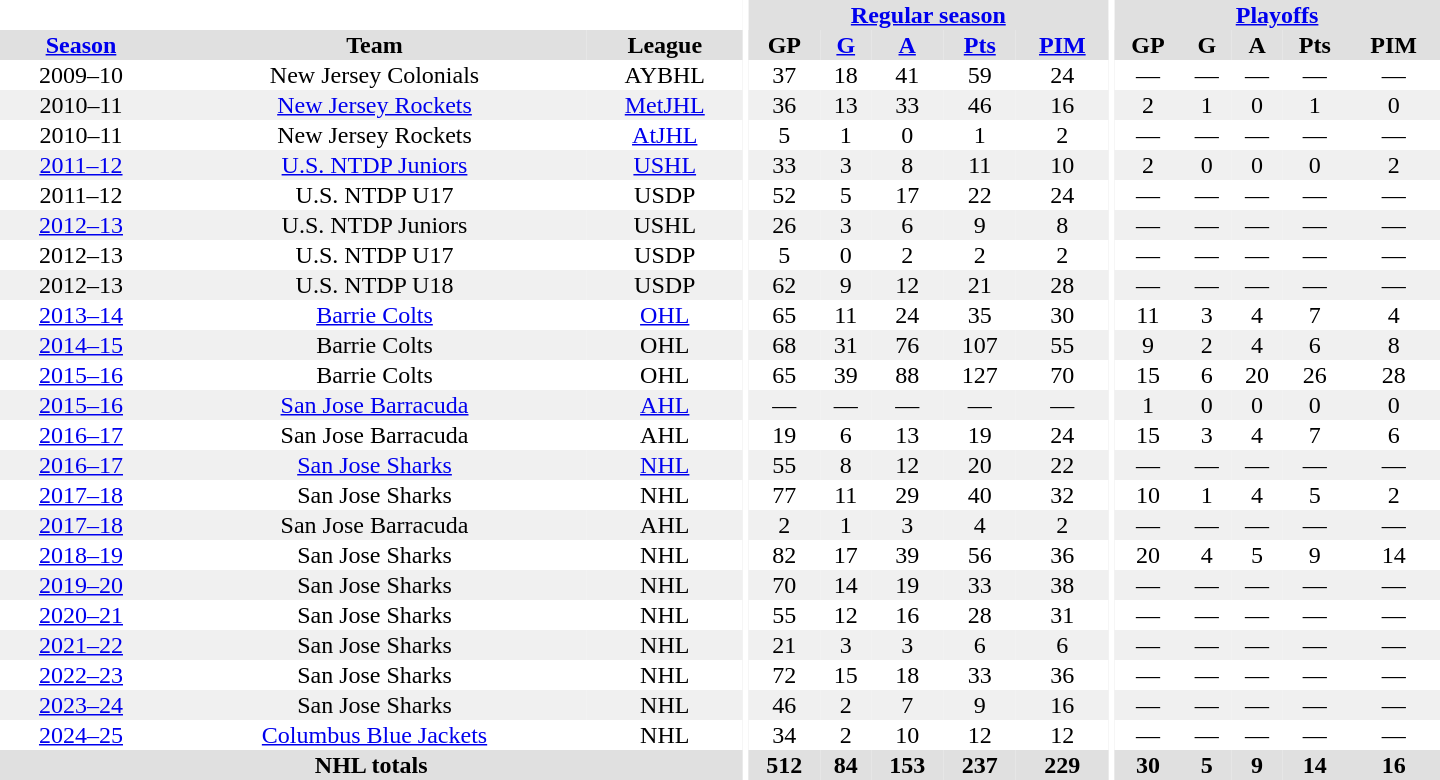<table border="0" cellpadding="1" cellspacing="0" style="text-align:center; width:60em">
<tr bgcolor="#e0e0e0">
<th colspan="3" bgcolor="#ffffff"></th>
<th rowspan="99" bgcolor="#ffffff"></th>
<th colspan="5"><a href='#'>Regular season</a></th>
<th rowspan="99" bgcolor="#ffffff"></th>
<th colspan="5"><a href='#'>Playoffs</a></th>
</tr>
<tr bgcolor="#e0e0e0">
<th><a href='#'>Season</a></th>
<th>Team</th>
<th>League</th>
<th>GP</th>
<th><a href='#'>G</a></th>
<th><a href='#'>A</a></th>
<th><a href='#'>Pts</a></th>
<th><a href='#'>PIM</a></th>
<th>GP</th>
<th>G</th>
<th>A</th>
<th>Pts</th>
<th>PIM</th>
</tr>
<tr>
<td>2009–10</td>
<td>New Jersey Colonials</td>
<td>AYBHL</td>
<td>37</td>
<td>18</td>
<td>41</td>
<td>59</td>
<td>24</td>
<td>—</td>
<td>—</td>
<td>—</td>
<td>—</td>
<td>—</td>
</tr>
<tr bgcolor="#f0f0f0">
<td>2010–11</td>
<td><a href='#'>New Jersey Rockets</a></td>
<td><a href='#'>MetJHL</a></td>
<td>36</td>
<td>13</td>
<td>33</td>
<td>46</td>
<td>16</td>
<td>2</td>
<td>1</td>
<td>0</td>
<td>1</td>
<td>0</td>
</tr>
<tr>
<td>2010–11</td>
<td>New Jersey Rockets</td>
<td><a href='#'>AtJHL</a></td>
<td>5</td>
<td>1</td>
<td>0</td>
<td>1</td>
<td>2</td>
<td>—</td>
<td>—</td>
<td>—</td>
<td>—</td>
<td>—</td>
</tr>
<tr bgcolor="#f0f0f0">
<td><a href='#'>2011–12</a></td>
<td><a href='#'>U.S. NTDP Juniors</a></td>
<td><a href='#'>USHL</a></td>
<td>33</td>
<td>3</td>
<td>8</td>
<td>11</td>
<td>10</td>
<td>2</td>
<td>0</td>
<td>0</td>
<td>0</td>
<td>2</td>
</tr>
<tr>
<td>2011–12</td>
<td>U.S. NTDP U17</td>
<td>USDP</td>
<td>52</td>
<td>5</td>
<td>17</td>
<td>22</td>
<td>24</td>
<td>—</td>
<td>—</td>
<td>—</td>
<td>—</td>
<td>—</td>
</tr>
<tr bgcolor="#f0f0f0">
<td><a href='#'>2012–13</a></td>
<td>U.S. NTDP Juniors</td>
<td>USHL</td>
<td>26</td>
<td>3</td>
<td>6</td>
<td>9</td>
<td>8</td>
<td>—</td>
<td>—</td>
<td>—</td>
<td>—</td>
<td>—</td>
</tr>
<tr>
<td>2012–13</td>
<td>U.S. NTDP U17</td>
<td>USDP</td>
<td>5</td>
<td>0</td>
<td>2</td>
<td>2</td>
<td>2</td>
<td>—</td>
<td>—</td>
<td>—</td>
<td>—</td>
<td>—</td>
</tr>
<tr bgcolor="#f0f0f0">
<td>2012–13</td>
<td>U.S. NTDP U18</td>
<td>USDP</td>
<td>62</td>
<td>9</td>
<td>12</td>
<td>21</td>
<td>28</td>
<td>—</td>
<td>—</td>
<td>—</td>
<td>—</td>
<td>—</td>
</tr>
<tr>
<td><a href='#'>2013–14</a></td>
<td><a href='#'>Barrie Colts</a></td>
<td><a href='#'>OHL</a></td>
<td>65</td>
<td>11</td>
<td>24</td>
<td>35</td>
<td>30</td>
<td>11</td>
<td>3</td>
<td>4</td>
<td>7</td>
<td>4</td>
</tr>
<tr bgcolor="#f0f0f0">
<td><a href='#'>2014–15</a></td>
<td>Barrie Colts</td>
<td>OHL</td>
<td>68</td>
<td>31</td>
<td>76</td>
<td>107</td>
<td>55</td>
<td>9</td>
<td>2</td>
<td>4</td>
<td>6</td>
<td>8</td>
</tr>
<tr>
<td><a href='#'>2015–16</a></td>
<td>Barrie Colts</td>
<td>OHL</td>
<td>65</td>
<td>39</td>
<td>88</td>
<td>127</td>
<td>70</td>
<td>15</td>
<td>6</td>
<td>20</td>
<td>26</td>
<td>28</td>
</tr>
<tr bgcolor="#f0f0f0">
<td><a href='#'>2015–16</a></td>
<td><a href='#'>San Jose Barracuda</a></td>
<td><a href='#'>AHL</a></td>
<td>—</td>
<td>—</td>
<td>—</td>
<td>—</td>
<td>—</td>
<td>1</td>
<td>0</td>
<td>0</td>
<td>0</td>
<td>0</td>
</tr>
<tr>
<td><a href='#'>2016–17</a></td>
<td>San Jose Barracuda</td>
<td>AHL</td>
<td>19</td>
<td>6</td>
<td>13</td>
<td>19</td>
<td>24</td>
<td>15</td>
<td>3</td>
<td>4</td>
<td>7</td>
<td>6</td>
</tr>
<tr bgcolor="#f0f0f0">
<td><a href='#'>2016–17</a></td>
<td><a href='#'>San Jose Sharks</a></td>
<td><a href='#'>NHL</a></td>
<td>55</td>
<td>8</td>
<td>12</td>
<td>20</td>
<td>22</td>
<td>—</td>
<td>—</td>
<td>—</td>
<td>—</td>
<td>—</td>
</tr>
<tr>
<td><a href='#'>2017–18</a></td>
<td>San Jose Sharks</td>
<td>NHL</td>
<td>77</td>
<td>11</td>
<td>29</td>
<td>40</td>
<td>32</td>
<td>10</td>
<td>1</td>
<td>4</td>
<td>5</td>
<td>2</td>
</tr>
<tr bgcolor="#f0f0f0">
<td><a href='#'>2017–18</a></td>
<td>San Jose Barracuda</td>
<td>AHL</td>
<td>2</td>
<td>1</td>
<td>3</td>
<td>4</td>
<td>2</td>
<td>—</td>
<td>—</td>
<td>—</td>
<td>—</td>
<td>—</td>
</tr>
<tr>
<td><a href='#'>2018–19</a></td>
<td>San Jose Sharks</td>
<td>NHL</td>
<td>82</td>
<td>17</td>
<td>39</td>
<td>56</td>
<td>36</td>
<td>20</td>
<td>4</td>
<td>5</td>
<td>9</td>
<td>14</td>
</tr>
<tr bgcolor="#f0f0f0">
<td><a href='#'>2019–20</a></td>
<td>San Jose Sharks</td>
<td>NHL</td>
<td>70</td>
<td>14</td>
<td>19</td>
<td>33</td>
<td>38</td>
<td>—</td>
<td>—</td>
<td>—</td>
<td>—</td>
<td>—</td>
</tr>
<tr>
<td><a href='#'>2020–21</a></td>
<td>San Jose Sharks</td>
<td>NHL</td>
<td>55</td>
<td>12</td>
<td>16</td>
<td>28</td>
<td>31</td>
<td>—</td>
<td>—</td>
<td>—</td>
<td>—</td>
<td>—</td>
</tr>
<tr bgcolor="#f0f0f0">
<td><a href='#'>2021–22</a></td>
<td>San Jose Sharks</td>
<td>NHL</td>
<td>21</td>
<td>3</td>
<td>3</td>
<td>6</td>
<td>6</td>
<td>—</td>
<td>—</td>
<td>—</td>
<td>—</td>
<td>—</td>
</tr>
<tr>
<td><a href='#'>2022–23</a></td>
<td>San Jose Sharks</td>
<td>NHL</td>
<td>72</td>
<td>15</td>
<td>18</td>
<td>33</td>
<td>36</td>
<td>—</td>
<td>—</td>
<td>—</td>
<td>—</td>
<td>—</td>
</tr>
<tr bgcolor="#f0f0f0">
<td><a href='#'>2023–24</a></td>
<td>San Jose Sharks</td>
<td>NHL</td>
<td>46</td>
<td>2</td>
<td>7</td>
<td>9</td>
<td>16</td>
<td>—</td>
<td>—</td>
<td>—</td>
<td>—</td>
<td>—</td>
</tr>
<tr>
<td><a href='#'>2024–25</a></td>
<td><a href='#'>Columbus Blue Jackets</a></td>
<td>NHL</td>
<td>34</td>
<td>2</td>
<td>10</td>
<td>12</td>
<td>12</td>
<td>—</td>
<td>—</td>
<td>—</td>
<td>—</td>
<td>—</td>
</tr>
<tr bgcolor="#e0e0e0">
<th colspan="3">NHL totals</th>
<th>512</th>
<th>84</th>
<th>153</th>
<th>237</th>
<th>229</th>
<th>30</th>
<th>5</th>
<th>9</th>
<th>14</th>
<th>16</th>
</tr>
</table>
